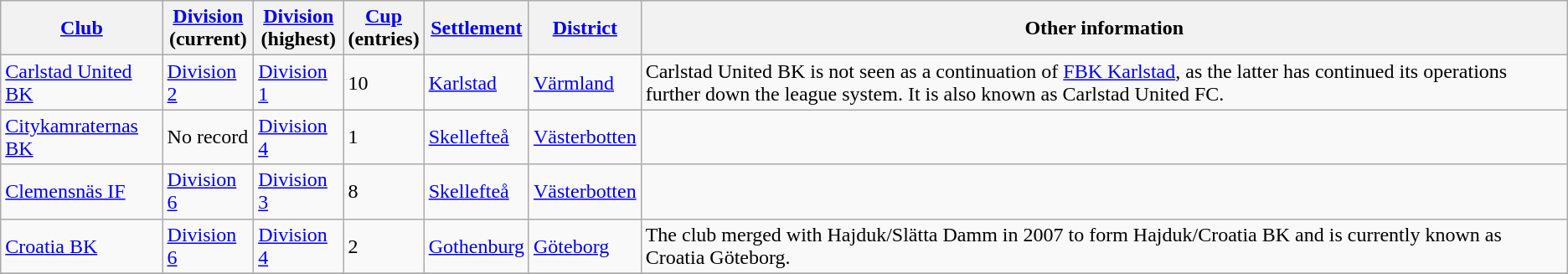<table class="wikitable" style="text-align:left">
<tr>
<th style= width="180px"><a href='#'>Club</a></th>
<th style= width="80px"><a href='#'>Division</a><br> (current)</th>
<th style= width="80px"><a href='#'>Division</a><br> (highest)</th>
<th style= width="60px"><a href='#'>Cup</a><br> (entries)</th>
<th style= width="110px"><a href='#'>Settlement</a></th>
<th style= width="110px"><a href='#'>District</a></th>
<th style= width="230px">Other information</th>
</tr>
<tr>
<td><a href='#'>Carlstad United BK</a></td>
<td><a href='#'>Division 2</a></td>
<td><a href='#'>Division 1</a></td>
<td>10</td>
<td><a href='#'>Karlstad</a></td>
<td><a href='#'>Värmland</a></td>
<td>Carlstad United BK is not seen as a continuation of <a href='#'>FBK Karlstad</a>, as the latter has continued its operations further down the league system. It is also known as Carlstad United FC.</td>
</tr>
<tr>
<td><a href='#'>Citykamraternas BK</a></td>
<td>No record</td>
<td><a href='#'>Division 4</a></td>
<td>1</td>
<td><a href='#'>Skellefteå</a></td>
<td><a href='#'>Västerbotten</a></td>
<td></td>
</tr>
<tr>
<td><a href='#'>Clemensnäs IF</a></td>
<td><a href='#'>Division 6</a></td>
<td><a href='#'>Division 3</a></td>
<td>8</td>
<td><a href='#'>Skellefteå</a></td>
<td><a href='#'>Västerbotten</a></td>
<td></td>
</tr>
<tr>
<td><a href='#'>Croatia BK</a></td>
<td><a href='#'>Division 6</a></td>
<td><a href='#'>Division 4</a></td>
<td>2</td>
<td><a href='#'>Gothenburg</a></td>
<td><a href='#'>Göteborg</a></td>
<td>The club merged with Hajduk/Slätta Damm in 2007 to form Hajduk/Croatia BK and is currently known as Croatia Göteborg.</td>
</tr>
<tr>
</tr>
</table>
